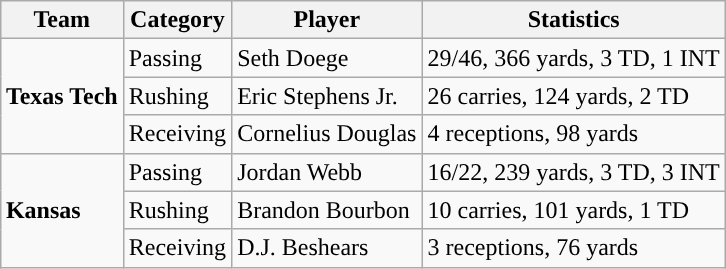<table class="wikitable" style="float: right;">
<tr>
<th>Team</th>
<th>Category</th>
<th>Player</th>
<th>Statistics</th>
</tr>
<tr>
<td rowspan=3><strong>Texas Tech</strong></td>
<td>Passing</td>
<td>Seth Doege</td>
<td>29/46, 366 yards, 3 TD, 1 INT</td>
</tr>
<tr>
<td>Rushing</td>
<td>Eric Stephens Jr.</td>
<td>26 carries, 124 yards, 2 TD</td>
</tr>
<tr>
<td>Receiving</td>
<td>Cornelius Douglas</td>
<td>4 receptions, 98 yards</td>
</tr>
<tr>
<td rowspan=3><strong>Kansas</strong></td>
<td>Passing</td>
<td>Jordan Webb</td>
<td>16/22, 239 yards, 3 TD, 3 INT</td>
</tr>
<tr>
<td>Rushing</td>
<td>Brandon Bourbon</td>
<td>10 carries, 101 yards, 1 TD</td>
</tr>
<tr>
<td>Receiving</td>
<td>D.J. Beshears</td>
<td>3 receptions, 76 yards</td>
</tr>
</table>
